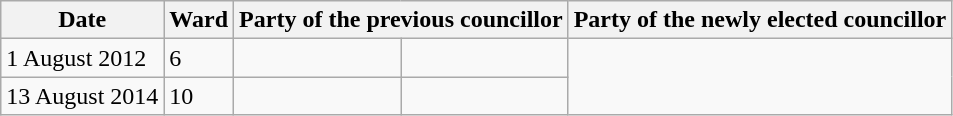<table class="wikitable">
<tr>
<th>Date</th>
<th>Ward</th>
<th colspan=2>Party of the previous councillor</th>
<th colspan=2>Party of the newly elected councillor</th>
</tr>
<tr>
<td>1 August 2012</td>
<td>6</td>
<td></td>
<td></td>
</tr>
<tr>
<td>13 August 2014</td>
<td>10</td>
<td></td>
<td></td>
</tr>
</table>
